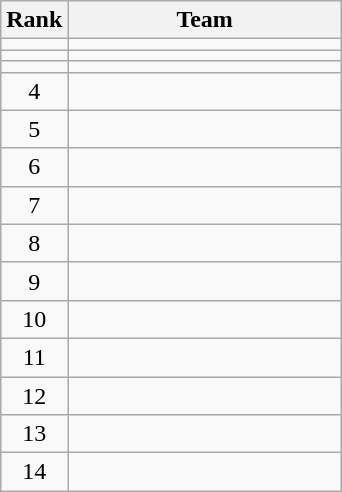<table class="wikitable" style="text-align:center;">
<tr>
<th>Rank</th>
<th width=175>Team</th>
</tr>
<tr>
<td></td>
<td align=left></td>
</tr>
<tr>
<td></td>
<td align=left></td>
</tr>
<tr>
<td></td>
<td align=left></td>
</tr>
<tr>
<td>4</td>
<td align=left></td>
</tr>
<tr>
<td>5</td>
<td align=left></td>
</tr>
<tr>
<td>6</td>
<td align=left></td>
</tr>
<tr>
<td>7</td>
<td align=left></td>
</tr>
<tr>
<td>8</td>
<td align=left></td>
</tr>
<tr>
<td>9</td>
<td align=left></td>
</tr>
<tr>
<td>10</td>
<td align=left></td>
</tr>
<tr>
<td>11</td>
<td align=left></td>
</tr>
<tr>
<td>12</td>
<td align=left></td>
</tr>
<tr>
<td>13</td>
<td align=left></td>
</tr>
<tr>
<td>14</td>
<td align=left></td>
</tr>
</table>
